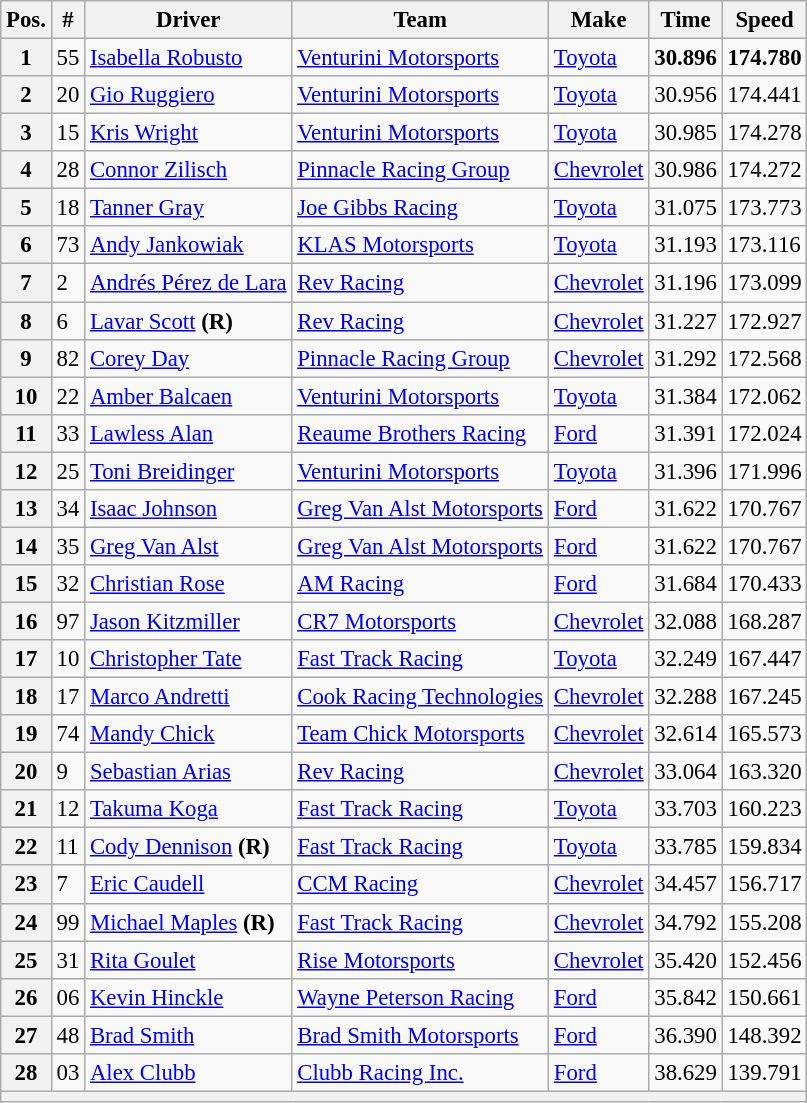<table class="wikitable" style="font-size:95%">
<tr>
<th>Pos.</th>
<th>#</th>
<th>Driver</th>
<th>Team</th>
<th>Make</th>
<th>Time</th>
<th>Speed</th>
</tr>
<tr>
<th>1</th>
<td>55</td>
<td><a href='#'>Isabella Robusto</a></td>
<td><a href='#'>Venturini Motorsports</a></td>
<td><a href='#'>Toyota</a></td>
<td><strong>30.896</strong></td>
<td><strong>174.780</strong></td>
</tr>
<tr>
<th>2</th>
<td>20</td>
<td><a href='#'>Gio Ruggiero</a></td>
<td><a href='#'>Venturini Motorsports</a></td>
<td><a href='#'>Toyota</a></td>
<td>30.956</td>
<td>174.441</td>
</tr>
<tr>
<th>3</th>
<td>15</td>
<td><a href='#'>Kris Wright</a></td>
<td><a href='#'>Venturini Motorsports</a></td>
<td><a href='#'>Toyota</a></td>
<td>30.985</td>
<td>174.278</td>
</tr>
<tr>
<th>4</th>
<td>28</td>
<td><a href='#'>Connor Zilisch</a></td>
<td><a href='#'>Pinnacle Racing Group</a></td>
<td><a href='#'>Chevrolet</a></td>
<td>30.986</td>
<td>174.272</td>
</tr>
<tr>
<th>5</th>
<td>18</td>
<td><a href='#'>Tanner Gray</a></td>
<td><a href='#'>Joe Gibbs Racing</a></td>
<td><a href='#'>Toyota</a></td>
<td>31.075</td>
<td>173.773</td>
</tr>
<tr>
<th>6</th>
<td>73</td>
<td><a href='#'>Andy Jankowiak</a></td>
<td><a href='#'>KLAS Motorsports</a></td>
<td><a href='#'>Toyota</a></td>
<td>31.193</td>
<td>173.116</td>
</tr>
<tr>
<th>7</th>
<td>2</td>
<td><a href='#'>Andrés Pérez de Lara</a></td>
<td><a href='#'>Rev Racing</a></td>
<td><a href='#'>Chevrolet</a></td>
<td>31.196</td>
<td>173.099</td>
</tr>
<tr>
<th>8</th>
<td>6</td>
<td><a href='#'>Lavar Scott</a> <strong>(R)</strong></td>
<td><a href='#'>Rev Racing</a></td>
<td><a href='#'>Chevrolet</a></td>
<td>31.227</td>
<td>172.927</td>
</tr>
<tr>
<th>9</th>
<td>82</td>
<td><a href='#'>Corey Day</a></td>
<td><a href='#'>Pinnacle Racing Group</a></td>
<td><a href='#'>Chevrolet</a></td>
<td>31.292</td>
<td>172.568</td>
</tr>
<tr>
<th>10</th>
<td>22</td>
<td><a href='#'>Amber Balcaen</a></td>
<td><a href='#'>Venturini Motorsports</a></td>
<td><a href='#'>Toyota</a></td>
<td>31.384</td>
<td>172.062</td>
</tr>
<tr>
<th>11</th>
<td>33</td>
<td><a href='#'>Lawless Alan</a></td>
<td><a href='#'>Reaume Brothers Racing</a></td>
<td><a href='#'>Ford</a></td>
<td>31.391</td>
<td>172.024</td>
</tr>
<tr>
<th>12</th>
<td>25</td>
<td><a href='#'>Toni Breidinger</a></td>
<td><a href='#'>Venturini Motorsports</a></td>
<td><a href='#'>Toyota</a></td>
<td>31.396</td>
<td>171.996</td>
</tr>
<tr>
<th>13</th>
<td>34</td>
<td><a href='#'>Isaac Johnson</a></td>
<td><a href='#'>Greg Van Alst Motorsports</a></td>
<td><a href='#'>Ford</a></td>
<td>31.622</td>
<td>170.767</td>
</tr>
<tr>
<th>14</th>
<td>35</td>
<td><a href='#'>Greg Van Alst</a></td>
<td><a href='#'>Greg Van Alst Motorsports</a></td>
<td><a href='#'>Ford</a></td>
<td>31.622</td>
<td>170.767</td>
</tr>
<tr>
<th>15</th>
<td>32</td>
<td><a href='#'>Christian Rose</a></td>
<td><a href='#'>AM Racing</a></td>
<td><a href='#'>Ford</a></td>
<td>31.684</td>
<td>170.433</td>
</tr>
<tr>
<th>16</th>
<td>97</td>
<td><a href='#'>Jason Kitzmiller</a></td>
<td><a href='#'>CR7 Motorsports</a></td>
<td><a href='#'>Chevrolet</a></td>
<td>32.088</td>
<td>168.287</td>
</tr>
<tr>
<th>17</th>
<td>10</td>
<td><a href='#'>Christopher Tate</a></td>
<td><a href='#'>Fast Track Racing</a></td>
<td><a href='#'>Toyota</a></td>
<td>32.249</td>
<td>167.447</td>
</tr>
<tr>
<th>18</th>
<td>17</td>
<td><a href='#'>Marco Andretti</a></td>
<td><a href='#'>Cook Racing Technologies</a></td>
<td><a href='#'>Chevrolet</a></td>
<td>32.288</td>
<td>167.245</td>
</tr>
<tr>
<th>19</th>
<td>74</td>
<td><a href='#'>Mandy Chick</a></td>
<td><a href='#'>Team Chick Motorsports</a></td>
<td><a href='#'>Chevrolet</a></td>
<td>32.614</td>
<td>165.573</td>
</tr>
<tr>
<th>20</th>
<td>9</td>
<td><a href='#'>Sebastian Arias</a></td>
<td><a href='#'>Rev Racing</a></td>
<td><a href='#'>Chevrolet</a></td>
<td>33.064</td>
<td>163.320</td>
</tr>
<tr>
<th>21</th>
<td>12</td>
<td><a href='#'>Takuma Koga</a></td>
<td><a href='#'>Fast Track Racing</a></td>
<td><a href='#'>Toyota</a></td>
<td>33.703</td>
<td>160.223</td>
</tr>
<tr>
<th>22</th>
<td>11</td>
<td><a href='#'>Cody Dennison</a> <strong>(R)</strong></td>
<td><a href='#'>Fast Track Racing</a></td>
<td><a href='#'>Toyota</a></td>
<td>33.785</td>
<td>159.834</td>
</tr>
<tr>
<th>23</th>
<td>7</td>
<td><a href='#'>Eric Caudell</a></td>
<td><a href='#'>CCM Racing</a></td>
<td><a href='#'>Chevrolet</a></td>
<td>34.457</td>
<td>156.717</td>
</tr>
<tr>
<th>24</th>
<td>99</td>
<td><a href='#'>Michael Maples</a> <strong>(R)</strong></td>
<td><a href='#'>Fast Track Racing</a></td>
<td><a href='#'>Chevrolet</a></td>
<td>34.792</td>
<td>155.208</td>
</tr>
<tr>
<th>25</th>
<td>31</td>
<td><a href='#'>Rita Goulet</a></td>
<td><a href='#'>Rise Motorsports</a></td>
<td><a href='#'>Chevrolet</a></td>
<td>35.420</td>
<td>152.456</td>
</tr>
<tr>
<th>26</th>
<td>06</td>
<td><a href='#'>Kevin Hinckle</a></td>
<td><a href='#'>Wayne Peterson Racing</a></td>
<td><a href='#'>Ford</a></td>
<td>35.842</td>
<td>150.661</td>
</tr>
<tr>
<th>27</th>
<td>48</td>
<td><a href='#'>Brad Smith</a></td>
<td><a href='#'>Brad Smith Motorsports</a></td>
<td><a href='#'>Ford</a></td>
<td>36.390</td>
<td>148.392</td>
</tr>
<tr>
<th>28</th>
<td>03</td>
<td><a href='#'>Alex Clubb</a></td>
<td><a href='#'>Clubb Racing Inc.</a></td>
<td><a href='#'>Ford</a></td>
<td>38.629</td>
<td>139.791</td>
</tr>
<tr>
<th colspan="7"></th>
</tr>
</table>
